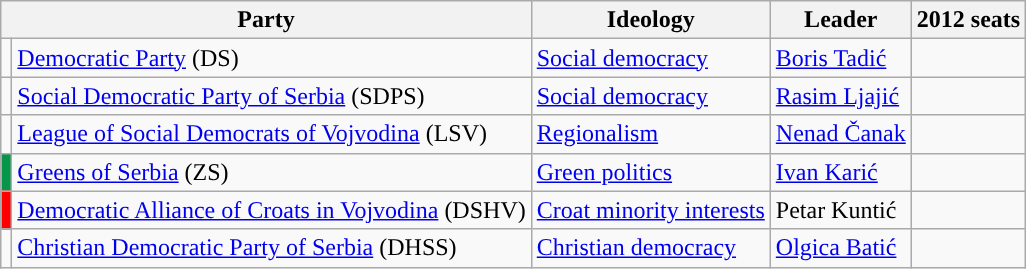<table class=wikitable style=text-align:left>
<tr>
<th colspan="2">Party</th>
<th>Ideology</th>
<th>Leader</th>
<th>2012 seats</th>
</tr>
<tr>
<td style="background:"></td>
<td><a href='#'>Democratic Party</a> (DS)</td>
<td><a href='#'>Social democracy</a></td>
<td><a href='#'>Boris Tadić</a></td>
<td></td>
</tr>
<tr>
<td style="background:"></td>
<td><a href='#'>Social Democratic Party of Serbia</a> (SDPS)</td>
<td><a href='#'>Social democracy</a></td>
<td><a href='#'>Rasim Ljajić</a></td>
<td></td>
</tr>
<tr>
<td style="background:"></td>
<td><a href='#'>League of Social Democrats of Vojvodina</a> (LSV)</td>
<td><a href='#'>Regionalism</a></td>
<td><a href='#'>Nenad Čanak</a></td>
<td></td>
</tr>
<tr>
<td style="background:#059649"></td>
<td><a href='#'>Greens of Serbia</a> (ZS)</td>
<td><a href='#'>Green politics</a></td>
<td><a href='#'>Ivan Karić</a></td>
<td></td>
</tr>
<tr>
<td style="background:red"></td>
<td><a href='#'>Democratic Alliance of Croats in Vojvodina</a> (DSHV)</td>
<td><a href='#'>Croat minority interests</a></td>
<td>Petar Kuntić</td>
<td></td>
</tr>
<tr>
<td Style="background:"></td>
<td><a href='#'>Christian Democratic Party of Serbia</a> (DHSS)</td>
<td><a href='#'>Christian democracy</a></td>
<td><a href='#'>Olgica Batić</a></td>
<td></td>
</tr>
</table>
